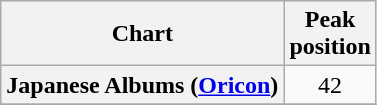<table class="wikitable plainrowheaders sortable" style="text-align:center;" border="1">
<tr>
<th scope="col">Chart</th>
<th scope="col">Peak<br>position</th>
</tr>
<tr>
<th scope="row">Japanese Albums (<a href='#'>Oricon</a>)</th>
<td>42</td>
</tr>
<tr>
</tr>
</table>
